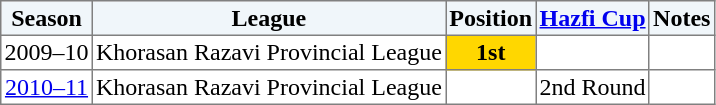<table border="1" cellpadding="2" style="border-collapse:collapse; text-align:center; font-size:normal;">
<tr style="background:#f0f6fa;">
<th>Season</th>
<th>League</th>
<th>Position</th>
<th><a href='#'>Hazfi Cup</a></th>
<th>Notes</th>
</tr>
<tr>
<td>2009–10</td>
<td>Khorasan Razavi Provincial League</td>
<td bgcolor=gold><strong>1st</strong></td>
<td></td>
<td></td>
</tr>
<tr>
<td><a href='#'>2010–11</a></td>
<td>Khorasan Razavi Provincial League</td>
<td></td>
<td>2nd Round</td>
<td></td>
</tr>
</table>
